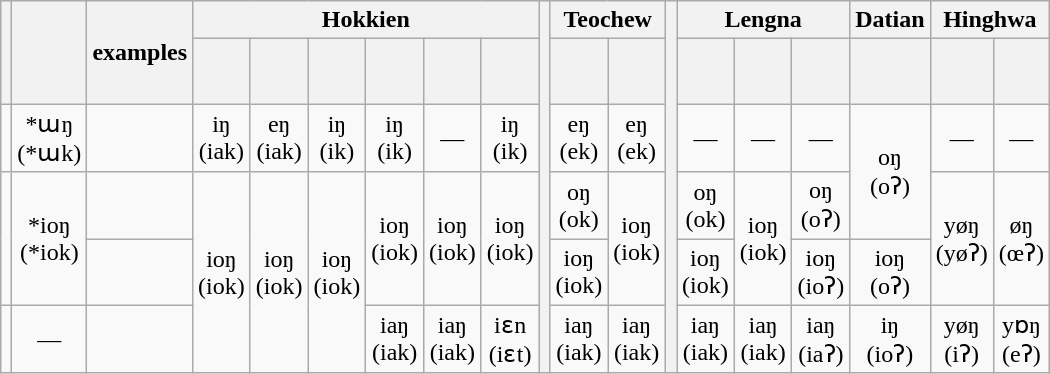<table class="wikitable" style="text-align:center;">
<tr>
<th rowspan="2"></th>
<th rowspan="2"></th>
<th rowspan="2">examples</th>
<th colspan="6">Hokkien</th>
<th rowspan="6"></th>
<th colspan="2">Teochew</th>
<th rowspan="6"></th>
<th colspan="3">Lengna</th>
<th>Datian</th>
<th colspan="2">Hinghwa</th>
</tr>
<tr>
<th><br><br></th>
<th></th>
<th> <br> <br></th>
<th><br></th>
<th><br></th>
<th></th>
<th><br></th>
<th></th>
<th></th>
<th></th>
<th></th>
<th></th>
<th></th>
<th></th>
</tr>
<tr>
<td></td>
<td>*ɯŋ<br>(*ɯk)</td>
<td style="text-align: left;"></td>
<td>iŋ<br>(iak)</td>
<td>eŋ<br>(iak)</td>
<td>iŋ<br>(ik)</td>
<td>iŋ<br>(ik)</td>
<td>—</td>
<td>iŋ<br>(ik)</td>
<td>eŋ<br>(ek)</td>
<td>eŋ<br>(ek)</td>
<td>—</td>
<td>—</td>
<td>—</td>
<td rowspan="2">oŋ<br>(oʔ)</td>
<td>—</td>
<td>—</td>
</tr>
<tr>
<td rowspan="2"></td>
<td rowspan="2">*ioŋ<br>(*iok)</td>
<td style="text-align: left;"></td>
<td rowspan="3">ioŋ<br>(iok)</td>
<td rowspan="3">ioŋ<br>(iok)</td>
<td rowspan="3">ioŋ<br>(iok)</td>
<td rowspan="2">ioŋ<br>(iok)</td>
<td rowspan="2">ioŋ<br>(iok)</td>
<td rowspan="2">ioŋ<br>(iok)</td>
<td>oŋ<br>(ok)</td>
<td rowspan="2">ioŋ<br>(iok)</td>
<td>oŋ<br>(ok)</td>
<td rowspan="2">ioŋ<br>(iok)</td>
<td>oŋ<br>(oʔ)</td>
<td rowspan="2">yøŋ<br>(yøʔ)</td>
<td rowspan="2">øŋ<br>(œʔ)</td>
</tr>
<tr>
<td style="text-align: left;"></td>
<td>ioŋ<br>(iok)</td>
<td>ioŋ<br>(iok)</td>
<td>ioŋ<br>(ioʔ)</td>
<td>ioŋ<br>(oʔ)</td>
</tr>
<tr>
<td></td>
<td>—</td>
<td style="text-align: left;"></td>
<td>iaŋ<br>(iak)</td>
<td>iaŋ<br>(iak)</td>
<td>iɛn<br>(iɛt)</td>
<td>iaŋ<br>(iak)</td>
<td>iaŋ<br>(iak)</td>
<td>iaŋ<br>(iak)</td>
<td>iaŋ<br>(iak)</td>
<td>iaŋ<br>(iaʔ)</td>
<td>iŋ<br>(ioʔ)</td>
<td>yøŋ<br>(iʔ)</td>
<td>yɒŋ<br>(eʔ)</td>
</tr>
</table>
